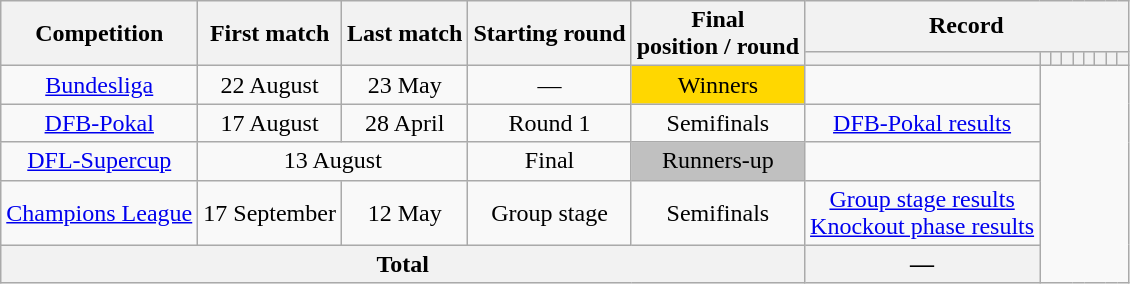<table class="wikitable" style="text-align: center">
<tr>
<th rowspan="2">Competition</th>
<th rowspan="2">First match</th>
<th rowspan="2">Last match</th>
<th rowspan="2">Starting round</th>
<th rowspan="2">Final<br>position / round</th>
<th colspan="9">Record</th>
</tr>
<tr>
<th></th>
<th></th>
<th></th>
<th></th>
<th></th>
<th></th>
<th></th>
<th></th>
<th></th>
</tr>
<tr>
<td><a href='#'>Bundesliga</a></td>
<td>22 August</td>
<td>23 May</td>
<td>—</td>
<td bgcolor=#ffd700>Winners<br></td>
<td></td>
</tr>
<tr>
<td><a href='#'>DFB-Pokal</a></td>
<td>17 August</td>
<td>28 April</td>
<td>Round 1</td>
<td>Semifinals<br></td>
<td><a href='#'>DFB-Pokal results</a></td>
</tr>
<tr>
<td><a href='#'>DFL-Supercup</a></td>
<td colspan="2">13 August</td>
<td>Final</td>
<td bgcolor=#C0C0C0>Runners-up<br></td>
<td></td>
</tr>
<tr>
<td><a href='#'>Champions League</a></td>
<td>17 September</td>
<td>12 May</td>
<td>Group stage</td>
<td>Semifinals<br></td>
<td><a href='#'>Group stage results</a><br><a href='#'>Knockout phase results</a></td>
</tr>
<tr>
<th colspan="5">Total<br></th>
<th>—</th>
</tr>
</table>
